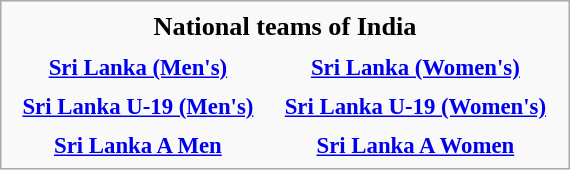<table class="infobox" style="font-size:95%; width:25em; text-align:center">
<tr>
<th colspan="4" style="font-size:115%; align=center">National teams of India<br></th>
</tr>
<tr>
<th></th>
<th></th>
</tr>
<tr>
<th><a href='#'>Sri Lanka (Men's)</a></th>
<th><a href='#'>Sri Lanka (Women's)</a></th>
</tr>
<tr>
<th></th>
<th></th>
</tr>
<tr>
<th><a href='#'>Sri Lanka U-19 (Men's)</a></th>
<th><a href='#'>Sri Lanka U-19 (Women's)</a></th>
</tr>
<tr>
<th></th>
<th></th>
</tr>
<tr>
<th><a href='#'>Sri Lanka A Men</a></th>
<th><a href='#'>Sri Lanka A Women</a></th>
</tr>
</table>
